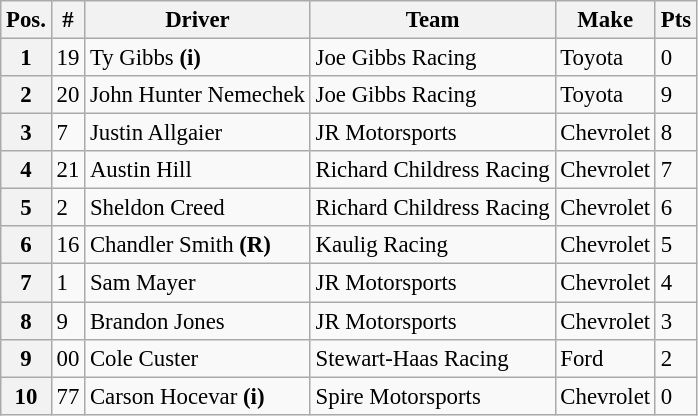<table class="wikitable" style="font-size:95%">
<tr>
<th>Pos.</th>
<th>#</th>
<th>Driver</th>
<th>Team</th>
<th>Make</th>
<th>Pts</th>
</tr>
<tr>
<th>1</th>
<td>19</td>
<td>Ty Gibbs <strong>(i)</strong></td>
<td>Joe Gibbs Racing</td>
<td>Toyota</td>
<td>0</td>
</tr>
<tr>
<th>2</th>
<td>20</td>
<td>John Hunter Nemechek</td>
<td>Joe Gibbs Racing</td>
<td>Toyota</td>
<td>9</td>
</tr>
<tr>
<th>3</th>
<td>7</td>
<td>Justin Allgaier</td>
<td>JR Motorsports</td>
<td>Chevrolet</td>
<td>8</td>
</tr>
<tr>
<th>4</th>
<td>21</td>
<td>Austin Hill</td>
<td>Richard Childress Racing</td>
<td>Chevrolet</td>
<td>7</td>
</tr>
<tr>
<th>5</th>
<td>2</td>
<td>Sheldon Creed</td>
<td>Richard Childress Racing</td>
<td>Chevrolet</td>
<td>6</td>
</tr>
<tr>
<th>6</th>
<td>16</td>
<td>Chandler Smith <strong>(R)</strong></td>
<td>Kaulig Racing</td>
<td>Chevrolet</td>
<td>5</td>
</tr>
<tr>
<th>7</th>
<td>1</td>
<td>Sam Mayer</td>
<td>JR Motorsports</td>
<td>Chevrolet</td>
<td>4</td>
</tr>
<tr>
<th>8</th>
<td>9</td>
<td>Brandon Jones</td>
<td>JR Motorsports</td>
<td>Chevrolet</td>
<td>3</td>
</tr>
<tr>
<th>9</th>
<td>00</td>
<td>Cole Custer</td>
<td>Stewart-Haas Racing</td>
<td>Ford</td>
<td>2</td>
</tr>
<tr>
<th>10</th>
<td>77</td>
<td>Carson Hocevar <strong>(i)</strong></td>
<td>Spire Motorsports</td>
<td>Chevrolet</td>
<td>0</td>
</tr>
</table>
